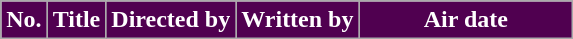<table class=wikitable style="background:#FFFFFF">
<tr style="color:#FFFFFF">
<th style="background:#500050; width:20px">No.</th>
<th style="background:#500050">Title</th>
<th style="background:#500050">Directed by</th>
<th style="background:#500050">Written by</th>
<th style="background:#500050; width:135px">Air date<br>


































</th>
</tr>
</table>
